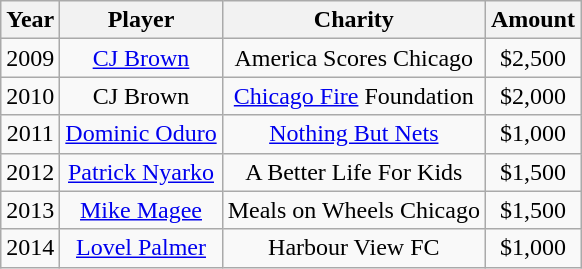<table class="wikitable" style="text-align: center"|>
<tr>
<th>Year</th>
<th>Player</th>
<th>Charity</th>
<th>Amount</th>
</tr>
<tr>
<td>2009</td>
<td><a href='#'>CJ Brown</a></td>
<td>America Scores Chicago</td>
<td>$2,500</td>
</tr>
<tr>
<td>2010</td>
<td>CJ Brown</td>
<td><a href='#'>Chicago Fire</a> Foundation</td>
<td>$2,000</td>
</tr>
<tr>
<td>2011</td>
<td><a href='#'>Dominic Oduro</a></td>
<td><a href='#'>Nothing But Nets</a></td>
<td>$1,000</td>
</tr>
<tr>
<td>2012</td>
<td><a href='#'>Patrick Nyarko</a></td>
<td>A Better Life For Kids</td>
<td>$1,500</td>
</tr>
<tr>
<td>2013</td>
<td><a href='#'>Mike Magee</a></td>
<td>Meals on Wheels Chicago</td>
<td>$1,500</td>
</tr>
<tr>
<td>2014</td>
<td><a href='#'>Lovel Palmer</a></td>
<td>Harbour View FC</td>
<td>$1,000</td>
</tr>
</table>
